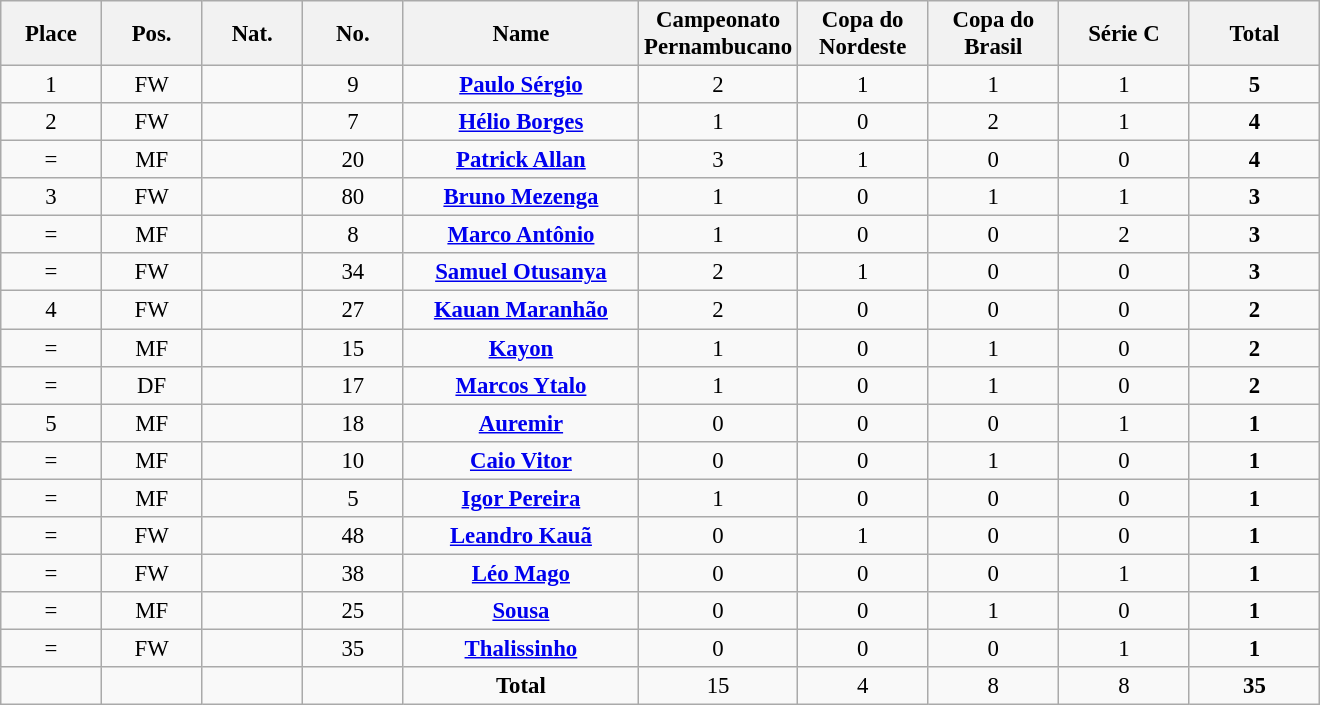<table class="wikitable" style="font-size: 95%; text-align: center;">
<tr>
<th width=60>Place</th>
<th width=60>Pos.</th>
<th width=60>Nat.</th>
<th width=60>No.</th>
<th width=150>Name</th>
<th width=80>Campeonato Pernambucano</th>
<th width=80>Copa do Nordeste</th>
<th width=80>Copa do Brasil</th>
<th width=80>Série C</th>
<th width=80>Total</th>
</tr>
<tr>
<td>1</td>
<td>FW</td>
<td></td>
<td>9</td>
<td><strong><a href='#'>Paulo Sérgio</a></strong></td>
<td>2</td>
<td>1</td>
<td>1</td>
<td>1</td>
<td><strong>5</strong></td>
</tr>
<tr>
<td>2</td>
<td>FW</td>
<td></td>
<td>7</td>
<td><strong><a href='#'>Hélio Borges</a></strong></td>
<td>1</td>
<td>0</td>
<td>2</td>
<td>1</td>
<td><strong>4</strong></td>
</tr>
<tr>
<td>=</td>
<td>MF</td>
<td></td>
<td>20</td>
<td><strong><a href='#'>Patrick Allan</a></strong></td>
<td>3</td>
<td>1</td>
<td>0</td>
<td>0</td>
<td><strong>4</strong></td>
</tr>
<tr>
<td>3</td>
<td>FW</td>
<td></td>
<td>80</td>
<td><strong><a href='#'>Bruno Mezenga</a></strong></td>
<td>1</td>
<td>0</td>
<td>1</td>
<td>1</td>
<td><strong>3</strong></td>
</tr>
<tr>
<td>=</td>
<td>MF</td>
<td></td>
<td>8</td>
<td><strong><a href='#'>Marco Antônio</a></strong></td>
<td>1</td>
<td>0</td>
<td>0</td>
<td>2</td>
<td><strong>3</strong></td>
</tr>
<tr>
<td>=</td>
<td>FW</td>
<td></td>
<td>34</td>
<td><strong><a href='#'>Samuel Otusanya</a></strong></td>
<td>2</td>
<td>1</td>
<td>0</td>
<td>0</td>
<td><strong>3</strong></td>
</tr>
<tr>
<td>4</td>
<td>FW</td>
<td></td>
<td>27</td>
<td><strong><a href='#'>Kauan Maranhão</a></strong></td>
<td>2</td>
<td>0</td>
<td>0</td>
<td>0</td>
<td><strong>2</strong></td>
</tr>
<tr>
<td>=</td>
<td>MF</td>
<td></td>
<td>15</td>
<td><strong><a href='#'>Kayon</a></strong></td>
<td>1</td>
<td>0</td>
<td>1</td>
<td>0</td>
<td><strong>2</strong></td>
</tr>
<tr>
<td>=</td>
<td>DF</td>
<td></td>
<td>17</td>
<td><strong><a href='#'>Marcos Ytalo</a></strong></td>
<td>1</td>
<td>0</td>
<td>1</td>
<td>0</td>
<td><strong>2</strong></td>
</tr>
<tr>
<td>5</td>
<td>MF</td>
<td></td>
<td>18</td>
<td><strong><a href='#'>Auremir</a></strong></td>
<td>0</td>
<td>0</td>
<td>0</td>
<td>1</td>
<td><strong>1</strong></td>
</tr>
<tr>
<td>=</td>
<td>MF</td>
<td></td>
<td>10</td>
<td><strong><a href='#'>Caio Vitor</a></strong></td>
<td>0</td>
<td>0</td>
<td>1</td>
<td>0</td>
<td><strong>1</strong></td>
</tr>
<tr>
<td>=</td>
<td>MF</td>
<td></td>
<td>5</td>
<td><strong><a href='#'>Igor Pereira</a></strong></td>
<td>1</td>
<td>0</td>
<td>0</td>
<td>0</td>
<td><strong>1</strong></td>
</tr>
<tr>
<td>=</td>
<td>FW</td>
<td></td>
<td>48</td>
<td><strong><a href='#'>Leandro Kauã</a></strong></td>
<td>0</td>
<td>1</td>
<td>0</td>
<td>0</td>
<td><strong>1</strong></td>
</tr>
<tr>
<td>=</td>
<td>FW</td>
<td></td>
<td>38</td>
<td><strong><a href='#'>Léo Mago</a></strong></td>
<td>0</td>
<td>0</td>
<td>0</td>
<td>1</td>
<td><strong>1</strong></td>
</tr>
<tr>
<td>=</td>
<td>MF</td>
<td></td>
<td>25</td>
<td><strong><a href='#'>Sousa</a></strong></td>
<td>0</td>
<td>0</td>
<td>1</td>
<td>0</td>
<td><strong>1</strong></td>
</tr>
<tr>
<td>=</td>
<td>FW</td>
<td></td>
<td>35</td>
<td><strong><a href='#'>Thalissinho</a></strong></td>
<td>0</td>
<td>0</td>
<td>0</td>
<td>1</td>
<td><strong>1</strong></td>
</tr>
<tr>
<td></td>
<td></td>
<td></td>
<td></td>
<td><strong>Total</strong></td>
<td>15</td>
<td>4</td>
<td>8</td>
<td>8</td>
<td><strong>35</strong></td>
</tr>
</table>
